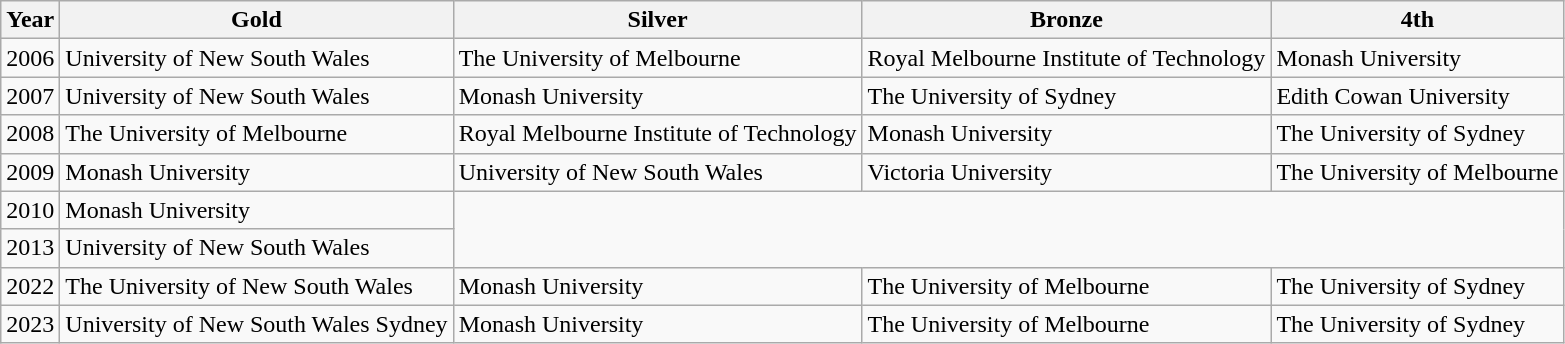<table class="wikitable">
<tr>
<th>Year</th>
<th>Gold</th>
<th>Silver</th>
<th>Bronze</th>
<th>4th</th>
</tr>
<tr>
<td>2006</td>
<td>University of New South Wales</td>
<td>The University of Melbourne</td>
<td>Royal Melbourne Institute of Technology</td>
<td>Monash University</td>
</tr>
<tr>
<td>2007</td>
<td>University of New South Wales</td>
<td>Monash University</td>
<td>The University of Sydney</td>
<td>Edith Cowan University</td>
</tr>
<tr>
<td>2008</td>
<td>The University of Melbourne</td>
<td>Royal Melbourne Institute of Technology</td>
<td>Monash University</td>
<td>The University of Sydney</td>
</tr>
<tr>
<td>2009</td>
<td>Monash University</td>
<td>University of New South Wales</td>
<td>Victoria University</td>
<td>The University of Melbourne</td>
</tr>
<tr>
<td>2010</td>
<td>Monash University</td>
</tr>
<tr>
<td>2013</td>
<td>University of New South Wales</td>
</tr>
<tr>
<td>2022</td>
<td>The University of New South Wales</td>
<td>Monash University</td>
<td>The University of Melbourne</td>
<td>The University of Sydney</td>
</tr>
<tr>
<td>2023</td>
<td>University of New South Wales Sydney</td>
<td>Monash University</td>
<td>The University of Melbourne</td>
<td>The University of Sydney</td>
</tr>
</table>
